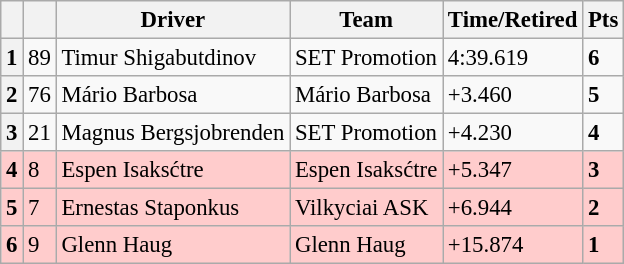<table class=wikitable style="font-size:95%">
<tr>
<th></th>
<th></th>
<th>Driver</th>
<th>Team</th>
<th>Time/Retired</th>
<th>Pts</th>
</tr>
<tr>
<th>1</th>
<td>89</td>
<td> Timur Shigabutdinov</td>
<td>SET Promotion</td>
<td>4:39.619</td>
<td><strong>6</strong></td>
</tr>
<tr>
<th>2</th>
<td>76</td>
<td> Mário Barbosa</td>
<td>Mário Barbosa</td>
<td>+3.460</td>
<td><strong>5</strong></td>
</tr>
<tr>
<th>3</th>
<td>21</td>
<td> Magnus Bergsjobrenden</td>
<td>SET Promotion</td>
<td>+4.230</td>
<td><strong>4</strong></td>
</tr>
<tr>
<th style="background:#ffcccc;">4</th>
<td style="background:#ffcccc;">8</td>
<td style="background:#ffcccc;"> Espen Isaksćtre</td>
<td style="background:#ffcccc;">Espen Isaksćtre</td>
<td style="background:#ffcccc;">+5.347</td>
<td style="background:#ffcccc;"><strong>3</strong></td>
</tr>
<tr>
<th style="background:#ffcccc;">5</th>
<td style="background:#ffcccc;">7</td>
<td style="background:#ffcccc;"> Ernestas Staponkus</td>
<td style="background:#ffcccc;">Vilkyciai ASK</td>
<td style="background:#ffcccc;">+6.944</td>
<td style="background:#ffcccc;"><strong>2</strong></td>
</tr>
<tr>
<th style="background:#ffcccc;">6</th>
<td style="background:#ffcccc;">9</td>
<td style="background:#ffcccc;"> Glenn Haug</td>
<td style="background:#ffcccc;">Glenn Haug</td>
<td style="background:#ffcccc;">+15.874</td>
<td style="background:#ffcccc;"><strong>1</strong></td>
</tr>
</table>
